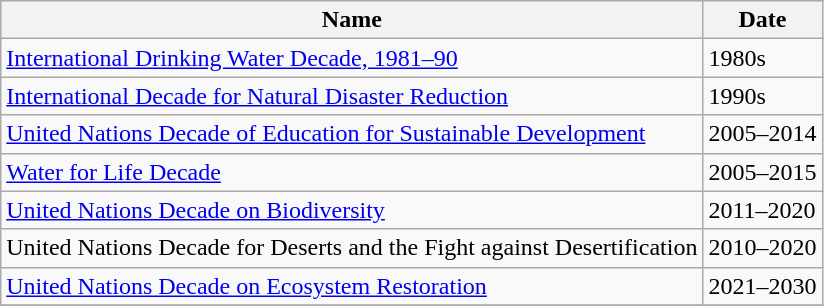<table class="wikitable sortable">
<tr>
<th>Name</th>
<th>Date</th>
</tr>
<tr>
<td><a href='#'>International Drinking Water Decade, 1981–90</a></td>
<td>1980s</td>
</tr>
<tr>
<td><a href='#'>International Decade for Natural Disaster Reduction</a></td>
<td>1990s</td>
</tr>
<tr>
<td><a href='#'>United Nations Decade of Education for Sustainable Development</a></td>
<td>2005–2014</td>
</tr>
<tr>
<td><a href='#'>Water for Life Decade</a></td>
<td>2005–2015</td>
</tr>
<tr>
<td><a href='#'>United Nations Decade on Biodiversity</a></td>
<td>2011–2020</td>
</tr>
<tr>
<td>United Nations Decade for Deserts and the Fight against Desertification</td>
<td>2010–2020</td>
</tr>
<tr>
<td><a href='#'>United Nations Decade on Ecosystem Restoration</a></td>
<td>2021–2030</td>
</tr>
<tr>
</tr>
</table>
